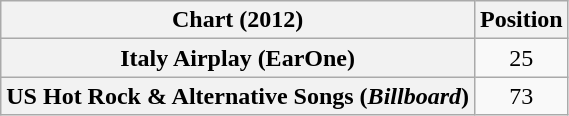<table class="wikitable plainrowheaders" style="text-align:center">
<tr>
<th scope="col">Chart (2012)</th>
<th scope="col">Position</th>
</tr>
<tr>
<th scope="row">Italy Airplay (EarOne)</th>
<td>25</td>
</tr>
<tr>
<th scope="row">US Hot Rock & Alternative Songs (<em>Billboard</em>)</th>
<td>73</td>
</tr>
</table>
